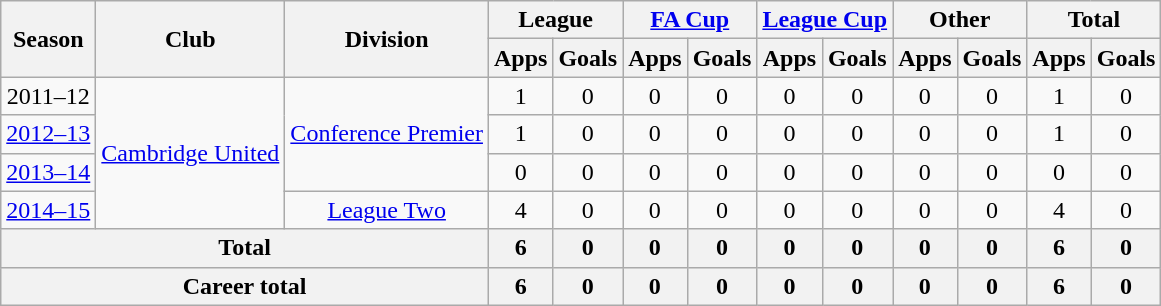<table class="wikitable" style="text-align:center;">
<tr>
<th rowspan="2">Season</th>
<th rowspan="2">Club</th>
<th rowspan="2">Division</th>
<th colspan="2">League</th>
<th colspan="2"><a href='#'>FA Cup</a></th>
<th colspan="2"><a href='#'>League Cup</a></th>
<th colspan="2">Other</th>
<th colspan="2">Total</th>
</tr>
<tr>
<th>Apps</th>
<th>Goals</th>
<th>Apps</th>
<th>Goals</th>
<th>Apps</th>
<th>Goals</th>
<th>Apps</th>
<th>Goals</th>
<th>Apps</th>
<th>Goals</th>
</tr>
<tr>
<td>2011–12</td>
<td rowspan="4"><a href='#'>Cambridge United</a></td>
<td rowspan="3"><a href='#'>Conference Premier</a></td>
<td>1</td>
<td>0</td>
<td>0</td>
<td>0</td>
<td>0</td>
<td>0</td>
<td>0</td>
<td>0</td>
<td>1</td>
<td>0</td>
</tr>
<tr>
<td><a href='#'>2012–13</a></td>
<td>1</td>
<td>0</td>
<td>0</td>
<td>0</td>
<td>0</td>
<td>0</td>
<td>0</td>
<td>0</td>
<td>1</td>
<td>0</td>
</tr>
<tr>
<td><a href='#'>2013–14</a></td>
<td>0</td>
<td>0</td>
<td>0</td>
<td>0</td>
<td>0</td>
<td>0</td>
<td>0</td>
<td>0</td>
<td>0</td>
<td>0</td>
</tr>
<tr>
<td><a href='#'>2014–15</a></td>
<td><a href='#'>League Two</a></td>
<td>4</td>
<td>0</td>
<td>0</td>
<td>0</td>
<td>0</td>
<td>0</td>
<td>0</td>
<td>0</td>
<td>4</td>
<td>0</td>
</tr>
<tr>
<th colspan="3">Total</th>
<th>6</th>
<th>0</th>
<th>0</th>
<th>0</th>
<th>0</th>
<th>0</th>
<th>0</th>
<th>0</th>
<th>6</th>
<th>0</th>
</tr>
<tr>
<th colspan="3">Career total</th>
<th>6</th>
<th>0</th>
<th>0</th>
<th>0</th>
<th>0</th>
<th>0</th>
<th>0</th>
<th>0</th>
<th>6</th>
<th>0</th>
</tr>
</table>
